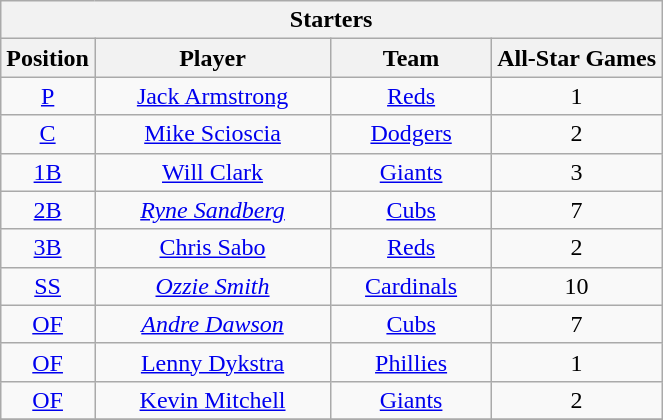<table class="wikitable" style="font-size: 100%; text-align:center;">
<tr>
<th colspan="4">Starters</th>
</tr>
<tr>
<th>Position</th>
<th width="150">Player</th>
<th width="100">Team</th>
<th>All-Star Games</th>
</tr>
<tr>
<td><a href='#'>P</a></td>
<td><a href='#'>Jack Armstrong</a></td>
<td><a href='#'>Reds</a></td>
<td>1</td>
</tr>
<tr>
<td><a href='#'>C</a></td>
<td><a href='#'>Mike Scioscia</a></td>
<td><a href='#'>Dodgers</a></td>
<td>2</td>
</tr>
<tr>
<td><a href='#'>1B</a></td>
<td><a href='#'>Will Clark</a></td>
<td><a href='#'>Giants</a></td>
<td>3</td>
</tr>
<tr>
<td><a href='#'>2B</a></td>
<td><em><a href='#'>Ryne Sandberg</a></em></td>
<td><a href='#'>Cubs</a></td>
<td>7</td>
</tr>
<tr>
<td><a href='#'>3B</a></td>
<td><a href='#'>Chris Sabo</a></td>
<td><a href='#'>Reds</a></td>
<td>2</td>
</tr>
<tr>
<td><a href='#'>SS</a></td>
<td><em><a href='#'>Ozzie Smith</a></em></td>
<td><a href='#'>Cardinals</a></td>
<td>10</td>
</tr>
<tr>
<td><a href='#'>OF</a></td>
<td><em><a href='#'>Andre Dawson</a></em></td>
<td><a href='#'>Cubs</a></td>
<td>7</td>
</tr>
<tr>
<td><a href='#'>OF</a></td>
<td><a href='#'>Lenny Dykstra</a></td>
<td><a href='#'>Phillies</a></td>
<td>1</td>
</tr>
<tr>
<td><a href='#'>OF</a></td>
<td><a href='#'>Kevin Mitchell</a></td>
<td><a href='#'>Giants</a></td>
<td>2</td>
</tr>
<tr>
</tr>
</table>
